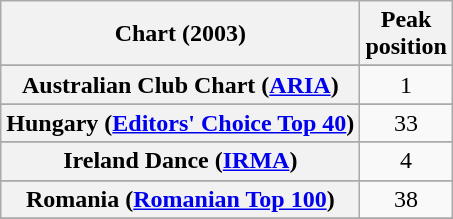<table class="wikitable sortable plainrowheaders" style="text-align:center">
<tr>
<th>Chart (2003)</th>
<th>Peak<br>position</th>
</tr>
<tr>
</tr>
<tr>
<th scope="row">Australian Club Chart (<a href='#'>ARIA</a>)</th>
<td>1</td>
</tr>
<tr>
</tr>
<tr>
<th scope="row">Hungary (<a href='#'>Editors' Choice Top 40</a>)</th>
<td>33</td>
</tr>
<tr>
</tr>
<tr>
<th scope="row">Ireland Dance (<a href='#'>IRMA</a>)</th>
<td>4</td>
</tr>
<tr>
</tr>
<tr>
<th scope="row">Romania (<a href='#'>Romanian Top 100</a>)</th>
<td>38</td>
</tr>
<tr>
</tr>
<tr>
</tr>
<tr>
</tr>
</table>
